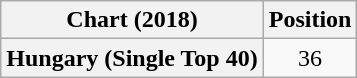<table class="wikitable plainrowheaders" style="text-align:center">
<tr>
<th scope="col">Chart (2018)</th>
<th scope="col">Position</th>
</tr>
<tr>
<th scope="row">Hungary (Single Top 40)</th>
<td>36</td>
</tr>
</table>
